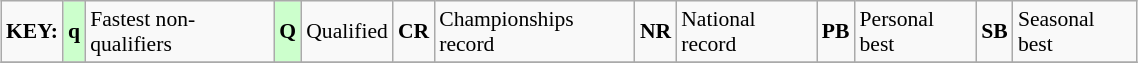<table class="wikitable" style="margin:0.5em auto; font-size:90%;position:relative;" width=60%>
<tr>
<td><strong>KEY:</strong></td>
<td bgcolor=ccffcc align=center><strong>q</strong></td>
<td>Fastest non-qualifiers</td>
<td bgcolor=ccffcc align=center><strong>Q</strong></td>
<td>Qualified</td>
<td align=center><strong>CR</strong></td>
<td>Championships record</td>
<td align=center><strong>NR</strong></td>
<td>National record</td>
<td align=center><strong>PB</strong></td>
<td>Personal best</td>
<td align=center><strong>SB</strong></td>
<td>Seasonal best</td>
</tr>
<tr>
</tr>
</table>
